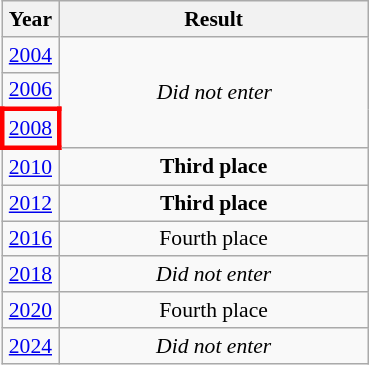<table class="wikitable" style="text-align: center; font-size:90%">
<tr>
<th>Year</th>
<th style="width:200px">Result</th>
</tr>
<tr>
<td> <a href='#'>2004</a></td>
<td rowspan="3"><em>Did not enter</em></td>
</tr>
<tr>
<td> <a href='#'>2006</a></td>
</tr>
<tr>
<td style="border: 3px solid red"> <a href='#'>2008</a></td>
</tr>
<tr>
<td> <a href='#'>2010</a></td>
<td><strong> Third place</strong></td>
</tr>
<tr>
<td> <a href='#'>2012</a></td>
<td><strong> Third place</strong></td>
</tr>
<tr>
<td> <a href='#'>2016</a></td>
<td>Fourth place</td>
</tr>
<tr>
<td> <a href='#'>2018</a></td>
<td><em>Did not enter</em></td>
</tr>
<tr>
<td> <a href='#'>2020</a></td>
<td>Fourth place</td>
</tr>
<tr>
<td> <a href='#'>2024</a></td>
<td><em>Did not enter</em></td>
</tr>
</table>
